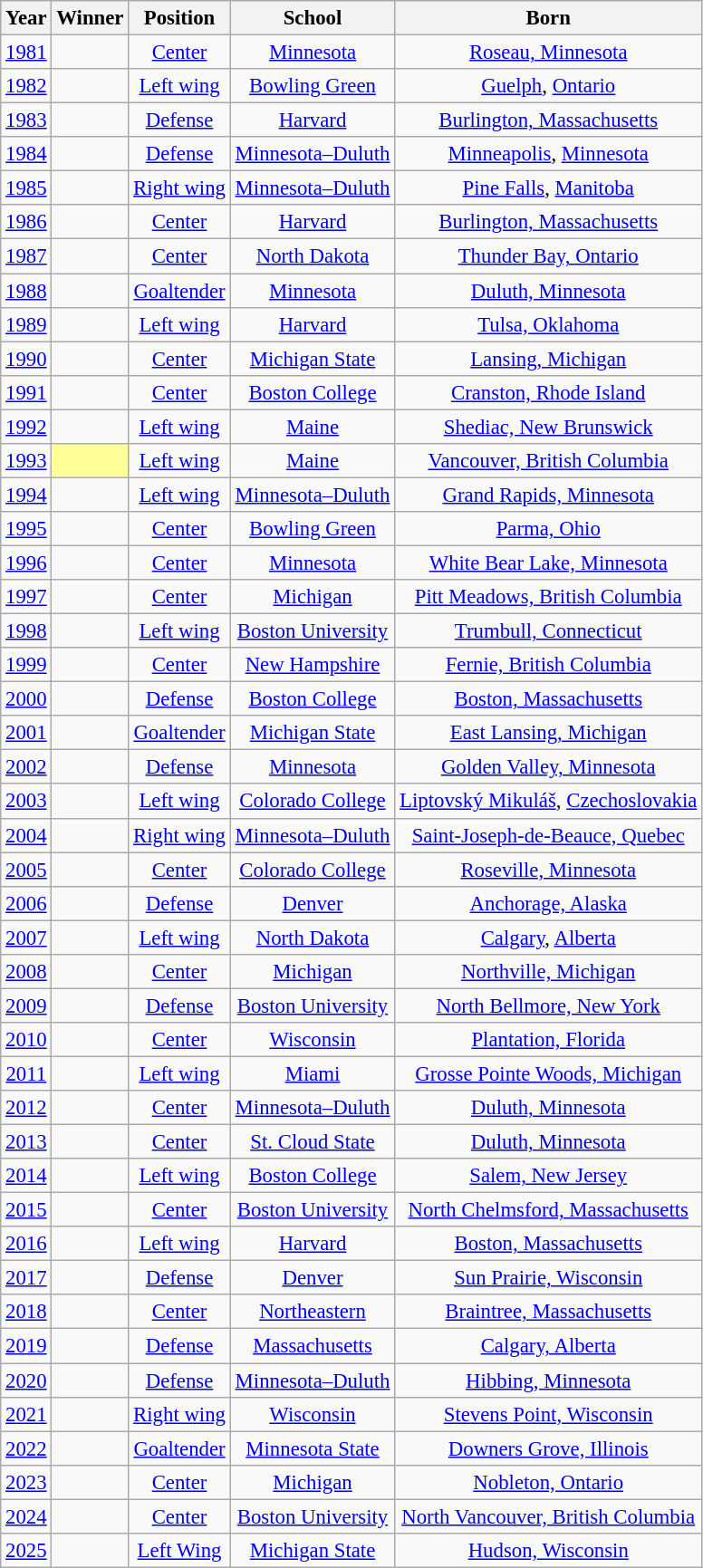<table class="wikitable sortable" style="font-size: 95%; text-align:center;">
<tr>
<th>Year</th>
<th>Winner</th>
<th>Position</th>
<th>School</th>
<th>Born</th>
</tr>
<tr>
<td><a href='#'>1981</a></td>
<td></td>
<td><a href='#'>Center</a></td>
<td><a href='#'>Minnesota</a></td>
<td><a href='#'>Roseau, Minnesota</a></td>
</tr>
<tr>
<td><a href='#'>1982</a></td>
<td></td>
<td><a href='#'>Left wing</a></td>
<td><a href='#'>Bowling Green</a></td>
<td><a href='#'>Guelph</a>, <a href='#'>Ontario</a></td>
</tr>
<tr>
<td><a href='#'>1983</a></td>
<td></td>
<td><a href='#'>Defense</a></td>
<td><a href='#'>Harvard</a></td>
<td><a href='#'>Burlington, Massachusetts</a></td>
</tr>
<tr>
<td><a href='#'>1984</a></td>
<td></td>
<td><a href='#'>Defense</a></td>
<td><a href='#'>Minnesota–Duluth</a></td>
<td><a href='#'>Minneapolis</a>, <a href='#'>Minnesota</a></td>
</tr>
<tr>
<td><a href='#'>1985</a></td>
<td></td>
<td><a href='#'>Right wing</a></td>
<td><a href='#'>Minnesota–Duluth</a></td>
<td><a href='#'>Pine Falls</a>, <a href='#'>Manitoba</a></td>
</tr>
<tr>
<td><a href='#'>1986</a></td>
<td></td>
<td><a href='#'>Center</a></td>
<td><a href='#'>Harvard</a></td>
<td><a href='#'>Burlington, Massachusetts</a></td>
</tr>
<tr>
<td><a href='#'>1987</a></td>
<td></td>
<td><a href='#'>Center</a></td>
<td><a href='#'>North Dakota</a></td>
<td><a href='#'>Thunder Bay, Ontario</a></td>
</tr>
<tr>
<td><a href='#'>1988</a></td>
<td></td>
<td><a href='#'>Goaltender</a></td>
<td><a href='#'>Minnesota</a></td>
<td><a href='#'>Duluth, Minnesota</a></td>
</tr>
<tr>
<td><a href='#'>1989</a></td>
<td></td>
<td><a href='#'>Left wing</a></td>
<td><a href='#'>Harvard</a></td>
<td><a href='#'>Tulsa, Oklahoma</a></td>
</tr>
<tr>
<td><a href='#'>1990</a></td>
<td></td>
<td><a href='#'>Center</a></td>
<td><a href='#'>Michigan State</a></td>
<td><a href='#'>Lansing, Michigan</a></td>
</tr>
<tr>
<td><a href='#'>1991</a></td>
<td></td>
<td><a href='#'>Center</a></td>
<td><a href='#'>Boston College</a></td>
<td><a href='#'>Cranston, Rhode Island</a></td>
</tr>
<tr>
<td><a href='#'>1992</a></td>
<td></td>
<td><a href='#'>Left wing</a></td>
<td><a href='#'>Maine</a></td>
<td><a href='#'>Shediac, New Brunswick</a></td>
</tr>
<tr>
<td><a href='#'>1993</a></td>
<td style="background-color:#FFFF99"></td>
<td><a href='#'>Left wing</a></td>
<td><a href='#'>Maine</a></td>
<td><a href='#'>Vancouver, British Columbia</a></td>
</tr>
<tr>
<td><a href='#'>1994</a></td>
<td></td>
<td><a href='#'>Left wing</a></td>
<td><a href='#'>Minnesota–Duluth</a></td>
<td><a href='#'>Grand Rapids, Minnesota</a></td>
</tr>
<tr>
<td><a href='#'>1995</a></td>
<td></td>
<td><a href='#'>Center</a></td>
<td><a href='#'>Bowling Green</a></td>
<td><a href='#'>Parma, Ohio</a></td>
</tr>
<tr>
<td><a href='#'>1996</a></td>
<td></td>
<td><a href='#'>Center</a></td>
<td><a href='#'>Minnesota</a></td>
<td><a href='#'>White Bear Lake, Minnesota</a></td>
</tr>
<tr>
<td><a href='#'>1997</a></td>
<td></td>
<td><a href='#'>Center</a></td>
<td><a href='#'>Michigan</a></td>
<td><a href='#'>Pitt Meadows, British Columbia</a></td>
</tr>
<tr>
<td><a href='#'>1998</a></td>
<td></td>
<td><a href='#'>Left wing</a></td>
<td><a href='#'>Boston University</a></td>
<td><a href='#'>Trumbull, Connecticut</a></td>
</tr>
<tr>
<td><a href='#'>1999</a></td>
<td></td>
<td><a href='#'>Center</a></td>
<td><a href='#'>New Hampshire</a></td>
<td><a href='#'>Fernie, British Columbia</a></td>
</tr>
<tr>
<td><a href='#'>2000</a></td>
<td></td>
<td><a href='#'>Defense</a></td>
<td><a href='#'>Boston College</a></td>
<td><a href='#'>Boston, Massachusetts</a></td>
</tr>
<tr>
<td><a href='#'>2001</a></td>
<td></td>
<td><a href='#'>Goaltender</a></td>
<td><a href='#'>Michigan State</a></td>
<td><a href='#'>East Lansing, Michigan</a></td>
</tr>
<tr>
<td><a href='#'>2002</a></td>
<td></td>
<td><a href='#'>Defense</a></td>
<td><a href='#'>Minnesota</a></td>
<td><a href='#'>Golden Valley, Minnesota</a></td>
</tr>
<tr>
<td><a href='#'>2003</a></td>
<td></td>
<td><a href='#'>Left wing</a></td>
<td><a href='#'>Colorado College</a></td>
<td><a href='#'>Liptovský Mikuláš</a>, <a href='#'>Czechoslovakia</a></td>
</tr>
<tr>
<td><a href='#'>2004</a></td>
<td></td>
<td><a href='#'>Right wing</a></td>
<td><a href='#'>Minnesota–Duluth</a></td>
<td><a href='#'>Saint-Joseph-de-Beauce, Quebec</a></td>
</tr>
<tr>
<td><a href='#'>2005</a></td>
<td></td>
<td><a href='#'>Center</a></td>
<td><a href='#'>Colorado College</a></td>
<td><a href='#'>Roseville, Minnesota</a></td>
</tr>
<tr>
<td><a href='#'>2006</a></td>
<td></td>
<td><a href='#'>Defense</a></td>
<td><a href='#'>Denver</a></td>
<td><a href='#'>Anchorage, Alaska</a></td>
</tr>
<tr>
<td><a href='#'>2007</a></td>
<td></td>
<td><a href='#'>Left wing</a></td>
<td><a href='#'>North Dakota</a></td>
<td><a href='#'>Calgary</a>, <a href='#'>Alberta</a></td>
</tr>
<tr>
<td><a href='#'>2008</a></td>
<td></td>
<td><a href='#'>Center</a></td>
<td><a href='#'>Michigan</a></td>
<td><a href='#'>Northville, Michigan</a></td>
</tr>
<tr>
<td><a href='#'>2009</a></td>
<td></td>
<td><a href='#'>Defense</a></td>
<td><a href='#'>Boston University</a></td>
<td><a href='#'>North Bellmore, New York</a></td>
</tr>
<tr>
<td><a href='#'>2010</a></td>
<td></td>
<td><a href='#'>Center</a></td>
<td><a href='#'>Wisconsin</a></td>
<td><a href='#'>Plantation, Florida</a></td>
</tr>
<tr>
<td><a href='#'>2011</a></td>
<td></td>
<td><a href='#'>Left wing</a></td>
<td><a href='#'>Miami</a></td>
<td><a href='#'>Grosse Pointe Woods, Michigan</a></td>
</tr>
<tr>
<td><a href='#'>2012</a></td>
<td></td>
<td><a href='#'>Center</a></td>
<td><a href='#'>Minnesota–Duluth</a></td>
<td><a href='#'>Duluth, Minnesota</a></td>
</tr>
<tr>
<td><a href='#'>2013</a></td>
<td></td>
<td><a href='#'>Center</a></td>
<td><a href='#'>St. Cloud State</a></td>
<td><a href='#'>Duluth, Minnesota</a></td>
</tr>
<tr>
<td><a href='#'>2014</a></td>
<td></td>
<td><a href='#'>Left wing</a></td>
<td><a href='#'>Boston College</a></td>
<td><a href='#'>Salem, New Jersey</a></td>
</tr>
<tr>
<td><a href='#'>2015</a></td>
<td></td>
<td><a href='#'>Center</a></td>
<td><a href='#'>Boston University</a></td>
<td><a href='#'>North Chelmsford, Massachusetts</a></td>
</tr>
<tr>
<td><a href='#'>2016</a></td>
<td></td>
<td><a href='#'>Left wing</a></td>
<td><a href='#'>Harvard</a></td>
<td><a href='#'>Boston, Massachusetts</a></td>
</tr>
<tr>
<td><a href='#'>2017</a></td>
<td></td>
<td><a href='#'>Defense</a></td>
<td><a href='#'>Denver</a></td>
<td><a href='#'>Sun Prairie, Wisconsin</a></td>
</tr>
<tr>
<td><a href='#'>2018</a></td>
<td></td>
<td><a href='#'>Center</a></td>
<td><a href='#'>Northeastern</a></td>
<td><a href='#'>Braintree, Massachusetts</a></td>
</tr>
<tr>
<td><a href='#'>2019</a></td>
<td></td>
<td><a href='#'>Defense</a></td>
<td><a href='#'>Massachusetts</a></td>
<td><a href='#'>Calgary, Alberta</a></td>
</tr>
<tr>
<td><a href='#'>2020</a></td>
<td></td>
<td><a href='#'>Defense</a></td>
<td><a href='#'>Minnesota–Duluth</a></td>
<td><a href='#'>Hibbing, Minnesota</a></td>
</tr>
<tr>
<td><a href='#'>2021</a></td>
<td></td>
<td><a href='#'>Right wing</a></td>
<td><a href='#'>Wisconsin</a></td>
<td><a href='#'>Stevens Point, Wisconsin</a></td>
</tr>
<tr>
<td><a href='#'>2022</a></td>
<td></td>
<td><a href='#'>Goaltender</a></td>
<td><a href='#'>Minnesota State</a></td>
<td><a href='#'>Downers Grove, Illinois</a></td>
</tr>
<tr>
<td><a href='#'>2023</a></td>
<td></td>
<td><a href='#'>Center</a></td>
<td><a href='#'>Michigan</a></td>
<td><a href='#'>Nobleton, Ontario</a></td>
</tr>
<tr>
<td><a href='#'>2024</a></td>
<td></td>
<td><a href='#'>Center</a></td>
<td><a href='#'>Boston University</a></td>
<td><a href='#'>North Vancouver, British Columbia</a></td>
</tr>
<tr>
<td><a href='#'>2025</a></td>
<td></td>
<td><a href='#'>Left Wing</a></td>
<td><a href='#'>Michigan State</a></td>
<td><a href='#'>Hudson, Wisconsin</a></td>
</tr>
</table>
